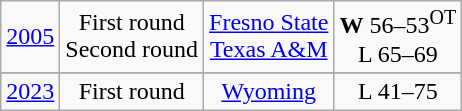<table class="wikitable">
<tr align="center">
<td><a href='#'>2005</a></td>
<td>First round<br>Second round</td>
<td><a href='#'>Fresno State</a><br><a href='#'>Texas A&M</a></td>
<td><strong>W</strong> 56–53<sup>OT</sup><br>L 65–69</td>
</tr>
<tr>
</tr>
<tr align="center">
<td><a href='#'>2023</a></td>
<td>First round</td>
<td><a href='#'>Wyoming</a></td>
<td>L 41–75</td>
</tr>
</table>
